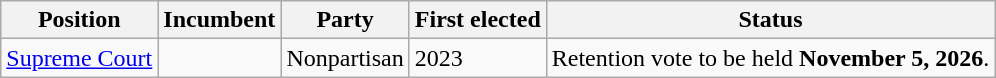<table class="wikitable sortable">
<tr>
<th>Position</th>
<th>Incumbent</th>
<th>Party</th>
<th>First elected</th>
<th>Status</th>
</tr>
<tr>
<td><a href='#'>Supreme Court</a></td>
<td></td>
<td>Nonpartisan</td>
<td>2023</td>
<td>Retention vote to be held <strong>November 5, 2026</strong>.</td>
</tr>
</table>
